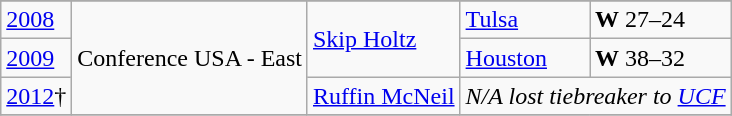<table class="wikitable">
<tr>
</tr>
<tr>
<td><a href='#'>2008</a></td>
<td rowspan="3">Conference USA - East</td>
<td rowspan="2"><a href='#'>Skip Holtz</a></td>
<td><a href='#'>Tulsa</a></td>
<td><strong>W</strong> 27–24</td>
</tr>
<tr>
<td><a href='#'>2009</a></td>
<td><a href='#'>Houston</a></td>
<td><strong>W</strong> 38–32</td>
</tr>
<tr>
<td><a href='#'>2012</a>†</td>
<td><a href='#'>Ruffin McNeil</a></td>
<td colspan="2"><em>N/A lost tiebreaker to <a href='#'>UCF</a></em></td>
</tr>
<tr>
</tr>
</table>
